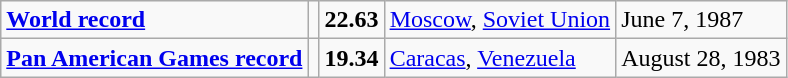<table class="wikitable">
<tr>
<td><strong><a href='#'>World record</a></strong></td>
<td></td>
<td><strong>22.63</strong></td>
<td><a href='#'>Moscow</a>, <a href='#'>Soviet Union</a></td>
<td>June 7, 1987</td>
</tr>
<tr>
<td><strong><a href='#'>Pan American Games record</a></strong></td>
<td></td>
<td><strong>19.34</strong></td>
<td><a href='#'>Caracas</a>, <a href='#'>Venezuela</a></td>
<td>August 28, 1983</td>
</tr>
</table>
